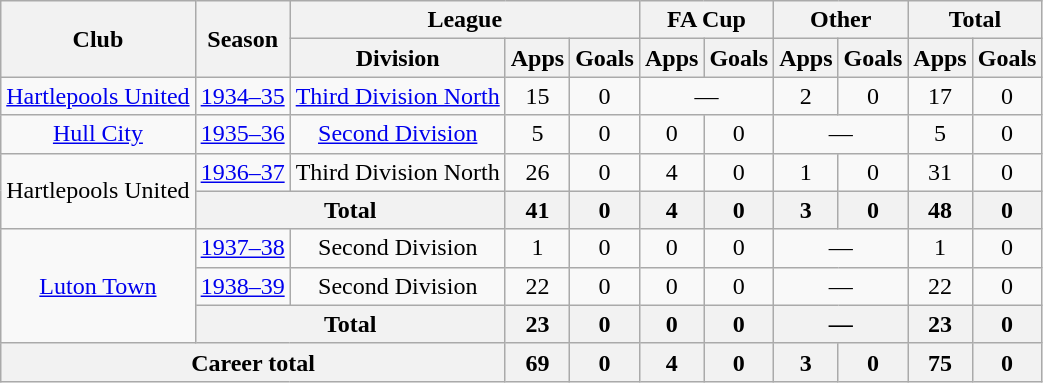<table class="wikitable" style="text-align:center">
<tr>
<th rowspan="2">Club</th>
<th rowspan="2">Season</th>
<th colspan="3">League</th>
<th colspan="2">FA Cup</th>
<th colspan="2">Other</th>
<th colspan="2">Total</th>
</tr>
<tr>
<th>Division</th>
<th>Apps</th>
<th>Goals</th>
<th>Apps</th>
<th>Goals</th>
<th>Apps</th>
<th>Goals</th>
<th>Apps</th>
<th>Goals</th>
</tr>
<tr>
<td><a href='#'>Hartlepools United</a></td>
<td><a href='#'>1934–35</a></td>
<td><a href='#'>Third Division North</a></td>
<td>15</td>
<td>0</td>
<td colspan="2">―</td>
<td>2</td>
<td>0</td>
<td>17</td>
<td>0</td>
</tr>
<tr>
<td><a href='#'>Hull City</a></td>
<td><a href='#'>1935–36</a></td>
<td><a href='#'>Second Division</a></td>
<td>5</td>
<td>0</td>
<td>0</td>
<td>0</td>
<td colspan="2">―</td>
<td>5</td>
<td>0</td>
</tr>
<tr>
<td rowspan="2">Hartlepools United</td>
<td><a href='#'>1936–37</a></td>
<td>Third Division North</td>
<td>26</td>
<td>0</td>
<td>4</td>
<td>0</td>
<td>1</td>
<td>0</td>
<td>31</td>
<td>0</td>
</tr>
<tr>
<th colspan="2">Total</th>
<th>41</th>
<th>0</th>
<th>4</th>
<th>0</th>
<th>3</th>
<th>0</th>
<th>48</th>
<th>0</th>
</tr>
<tr>
<td rowspan="3"><a href='#'>Luton Town</a></td>
<td><a href='#'>1937–38</a></td>
<td>Second Division</td>
<td>1</td>
<td>0</td>
<td>0</td>
<td>0</td>
<td colspan="2">―</td>
<td>1</td>
<td>0</td>
</tr>
<tr>
<td><a href='#'>1938–39</a></td>
<td>Second Division</td>
<td>22</td>
<td>0</td>
<td>0</td>
<td>0</td>
<td colspan="2">―</td>
<td>22</td>
<td>0</td>
</tr>
<tr>
<th colspan="2">Total</th>
<th>23</th>
<th>0</th>
<th>0</th>
<th>0</th>
<th colspan="2">―</th>
<th>23</th>
<th>0</th>
</tr>
<tr>
<th colspan="3">Career total</th>
<th>69</th>
<th>0</th>
<th>4</th>
<th>0</th>
<th>3</th>
<th>0</th>
<th>75</th>
<th>0</th>
</tr>
</table>
